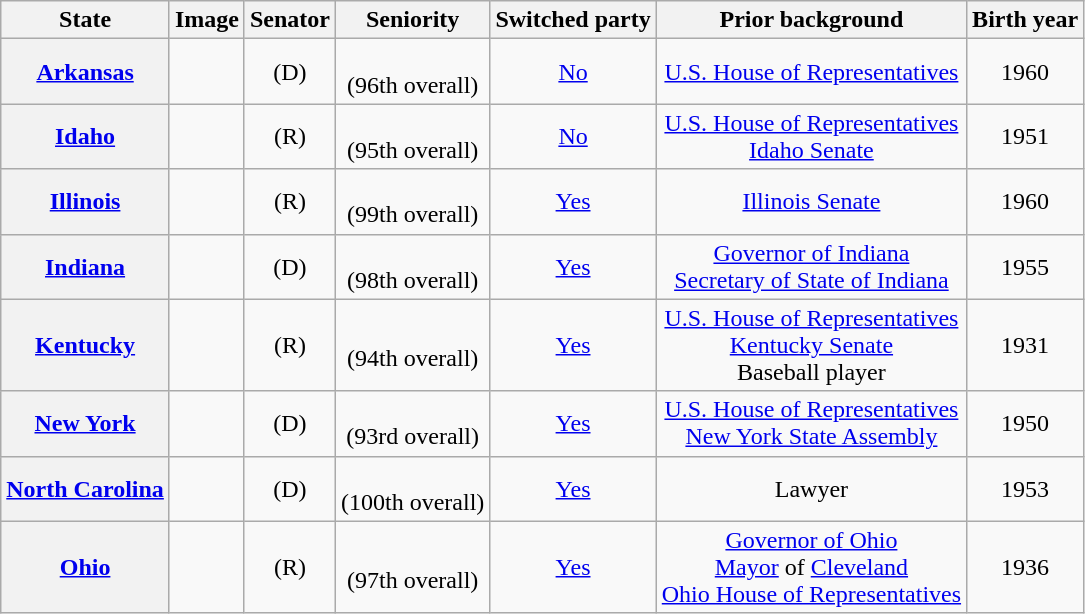<table class="sortable wikitable" style="text-align:center">
<tr>
<th>State</th>
<th>Image</th>
<th>Senator</th>
<th>Seniority</th>
<th>Switched party</th>
<th>Prior background</th>
<th>Birth year</th>
</tr>
<tr>
<th><a href='#'>Arkansas</a></th>
<td></td>
<td> (D)</td>
<td><br>(96th overall)</td>
<td><a href='#'>No</a><br></td>
<td><a href='#'>U.S. House of Representatives</a></td>
<td>1960</td>
</tr>
<tr>
<th><a href='#'>Idaho</a></th>
<td></td>
<td> (R)</td>
<td><br>(95th overall)</td>
<td><a href='#'>No</a><br></td>
<td><a href='#'>U.S. House of Representatives</a><br><a href='#'>Idaho Senate</a></td>
<td>1951</td>
</tr>
<tr>
<th><a href='#'>Illinois</a></th>
<td></td>
<td> (R)</td>
<td><br>(99th overall)</td>
<td><a href='#'>Yes</a><br></td>
<td><a href='#'>Illinois Senate</a></td>
<td>1960</td>
</tr>
<tr>
<th><a href='#'>Indiana</a></th>
<td></td>
<td> (D)</td>
<td><br>(98th overall)</td>
<td><a href='#'>Yes</a><br></td>
<td><a href='#'>Governor of Indiana</a><br><a href='#'>Secretary of State of Indiana</a></td>
<td>1955</td>
</tr>
<tr>
<th><a href='#'>Kentucky</a></th>
<td></td>
<td> (R)</td>
<td><br>(94th overall)</td>
<td><a href='#'>Yes</a><br></td>
<td><a href='#'>U.S. House of Representatives</a><br><a href='#'>Kentucky Senate</a><br>Baseball player</td>
<td>1931</td>
</tr>
<tr>
<th><a href='#'>New York</a></th>
<td></td>
<td> (D)</td>
<td><br>(93rd overall)</td>
<td><a href='#'>Yes</a><br></td>
<td><a href='#'>U.S. House of Representatives</a><br><a href='#'>New York State Assembly</a></td>
<td>1950</td>
</tr>
<tr>
<th><a href='#'>North Carolina</a></th>
<td></td>
<td> (D)</td>
<td><br>(100th overall)</td>
<td><a href='#'>Yes</a><br></td>
<td>Lawyer</td>
<td>1953</td>
</tr>
<tr>
<th><a href='#'>Ohio</a></th>
<td></td>
<td> (R)</td>
<td><br>(97th overall)</td>
<td><a href='#'>Yes</a><br></td>
<td><a href='#'>Governor of Ohio</a><br><a href='#'>Mayor</a> of <a href='#'>Cleveland</a><br><a href='#'>Ohio House of Representatives</a></td>
<td>1936</td>
</tr>
</table>
